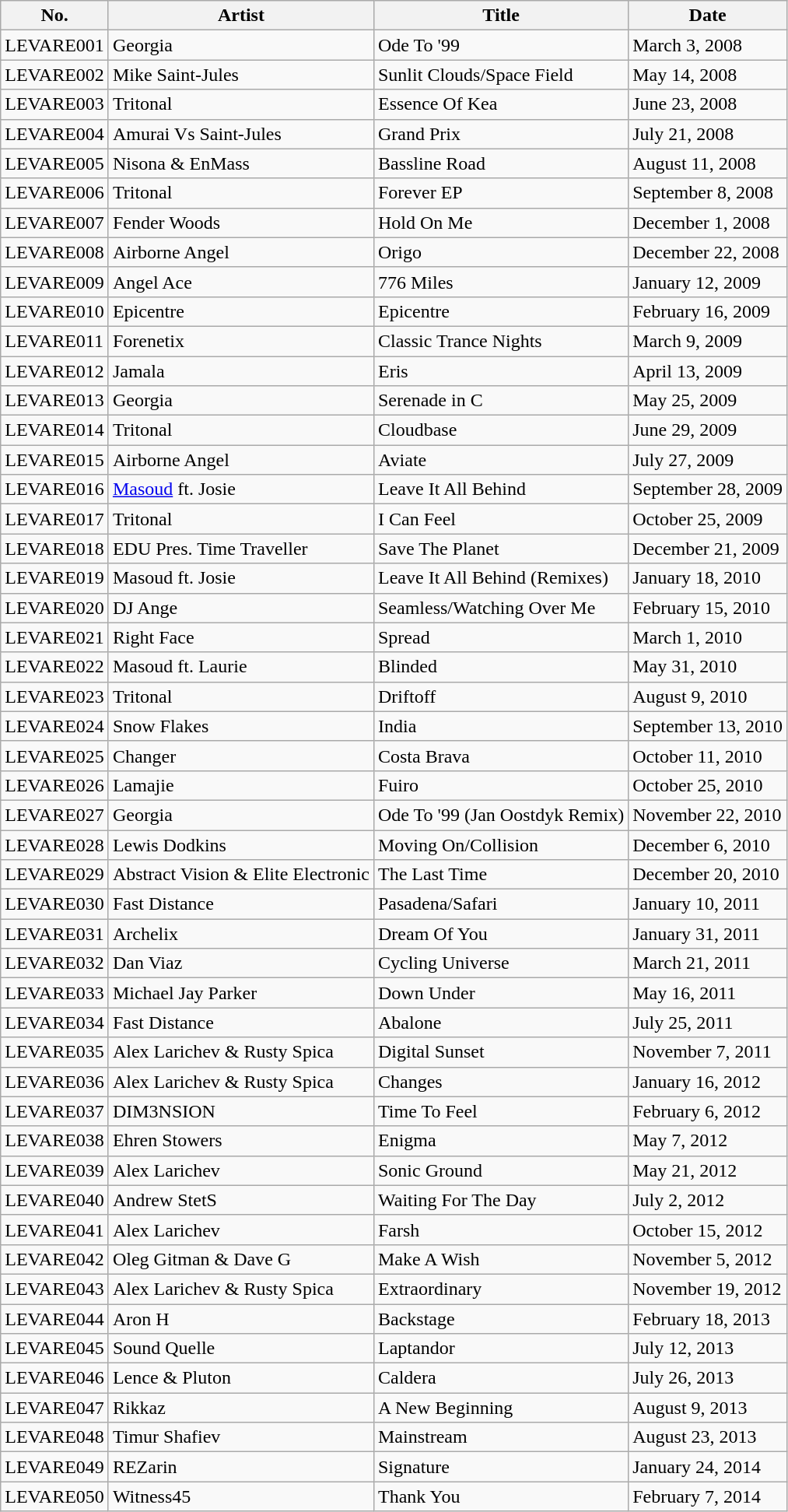<table class="wikitable sortable">
<tr>
<th>No.</th>
<th>Artist</th>
<th>Title</th>
<th>Date</th>
</tr>
<tr>
<td>LEVARE001</td>
<td>Georgia</td>
<td>Ode To '99</td>
<td>March 3, 2008</td>
</tr>
<tr>
<td>LEVARE002</td>
<td>Mike Saint-Jules</td>
<td>Sunlit Clouds/Space Field</td>
<td>May 14, 2008</td>
</tr>
<tr>
<td>LEVARE003</td>
<td>Tritonal</td>
<td>Essence Of Kea</td>
<td>June 23, 2008</td>
</tr>
<tr>
<td>LEVARE004</td>
<td>Amurai Vs Saint-Jules</td>
<td>Grand Prix</td>
<td>July 21, 2008</td>
</tr>
<tr>
<td>LEVARE005</td>
<td>Nisona & EnMass</td>
<td>Bassline Road</td>
<td>August 11, 2008</td>
</tr>
<tr>
<td>LEVARE006</td>
<td>Tritonal</td>
<td>Forever EP</td>
<td>September 8, 2008</td>
</tr>
<tr>
<td>LEVARE007</td>
<td>Fender Woods</td>
<td>Hold On Me</td>
<td>December 1, 2008</td>
</tr>
<tr>
<td>LEVARE008</td>
<td>Airborne Angel</td>
<td>Origo</td>
<td>December 22, 2008</td>
</tr>
<tr>
<td>LEVARE009</td>
<td>Angel Ace</td>
<td>776 Miles</td>
<td>January 12, 2009</td>
</tr>
<tr>
<td>LEVARE010</td>
<td>Epicentre</td>
<td>Epicentre</td>
<td>February 16, 2009</td>
</tr>
<tr>
<td>LEVARE011</td>
<td>Forenetix</td>
<td>Classic Trance Nights</td>
<td>March 9, 2009</td>
</tr>
<tr>
<td>LEVARE012</td>
<td>Jamala</td>
<td>Eris</td>
<td>April 13, 2009</td>
</tr>
<tr>
<td>LEVARE013</td>
<td>Georgia</td>
<td>Serenade in C</td>
<td>May 25, 2009</td>
</tr>
<tr>
<td>LEVARE014</td>
<td>Tritonal</td>
<td>Cloudbase</td>
<td>June 29, 2009</td>
</tr>
<tr>
<td>LEVARE015</td>
<td>Airborne Angel</td>
<td>Aviate</td>
<td>July 27, 2009</td>
</tr>
<tr>
<td>LEVARE016</td>
<td><a href='#'>Masoud</a> ft. Josie</td>
<td>Leave It All Behind</td>
<td>September 28, 2009</td>
</tr>
<tr>
<td>LEVARE017</td>
<td>Tritonal</td>
<td>I Can Feel</td>
<td>October 25, 2009</td>
</tr>
<tr>
<td>LEVARE018</td>
<td>EDU Pres. Time Traveller</td>
<td>Save The Planet</td>
<td>December 21, 2009</td>
</tr>
<tr>
<td>LEVARE019</td>
<td>Masoud ft. Josie</td>
<td>Leave It All Behind (Remixes)</td>
<td>January 18, 2010</td>
</tr>
<tr>
<td>LEVARE020</td>
<td>DJ Ange</td>
<td>Seamless/Watching Over Me</td>
<td>February 15, 2010</td>
</tr>
<tr>
<td>LEVARE021</td>
<td>Right Face</td>
<td>Spread</td>
<td>March 1, 2010</td>
</tr>
<tr>
<td>LEVARE022</td>
<td>Masoud ft. Laurie</td>
<td>Blinded</td>
<td>May 31, 2010</td>
</tr>
<tr>
<td>LEVARE023</td>
<td>Tritonal</td>
<td>Driftoff</td>
<td>August 9, 2010</td>
</tr>
<tr>
<td>LEVARE024</td>
<td>Snow Flakes</td>
<td>India</td>
<td>September 13, 2010</td>
</tr>
<tr>
<td>LEVARE025</td>
<td>Changer</td>
<td>Costa Brava</td>
<td>October 11, 2010</td>
</tr>
<tr>
<td>LEVARE026</td>
<td>Lamajie</td>
<td>Fuiro</td>
<td>October 25, 2010</td>
</tr>
<tr>
<td>LEVARE027</td>
<td>Georgia</td>
<td>Ode To '99 (Jan Oostdyk Remix)</td>
<td>November 22, 2010</td>
</tr>
<tr>
<td>LEVARE028</td>
<td>Lewis Dodkins</td>
<td>Moving On/Collision</td>
<td>December 6, 2010</td>
</tr>
<tr>
<td>LEVARE029</td>
<td>Abstract Vision & Elite Electronic</td>
<td>The Last Time</td>
<td>December 20, 2010</td>
</tr>
<tr>
<td>LEVARE030</td>
<td>Fast Distance</td>
<td>Pasadena/Safari</td>
<td>January 10, 2011</td>
</tr>
<tr>
<td>LEVARE031</td>
<td>Archelix</td>
<td>Dream Of You</td>
<td>January 31, 2011</td>
</tr>
<tr>
<td>LEVARE032</td>
<td>Dan Viaz</td>
<td>Cycling Universe</td>
<td>March 21, 2011</td>
</tr>
<tr>
<td>LEVARE033</td>
<td>Michael Jay Parker</td>
<td>Down Under</td>
<td>May 16, 2011</td>
</tr>
<tr>
<td>LEVARE034</td>
<td>Fast Distance</td>
<td>Abalone</td>
<td>July 25, 2011</td>
</tr>
<tr>
<td>LEVARE035</td>
<td>Alex Larichev & Rusty Spica</td>
<td>Digital Sunset</td>
<td>November 7, 2011</td>
</tr>
<tr>
<td>LEVARE036</td>
<td>Alex Larichev & Rusty Spica</td>
<td>Changes</td>
<td>January 16, 2012</td>
</tr>
<tr>
<td>LEVARE037</td>
<td>DIM3NSION</td>
<td>Time To Feel</td>
<td>February 6, 2012</td>
</tr>
<tr>
<td>LEVARE038</td>
<td>Ehren Stowers</td>
<td>Enigma</td>
<td>May 7, 2012</td>
</tr>
<tr>
<td>LEVARE039</td>
<td>Alex Larichev</td>
<td>Sonic Ground</td>
<td>May 21, 2012</td>
</tr>
<tr>
<td>LEVARE040</td>
<td>Andrew StetS</td>
<td>Waiting For The Day</td>
<td>July 2, 2012</td>
</tr>
<tr>
<td>LEVARE041</td>
<td>Alex Larichev</td>
<td>Farsh</td>
<td>October 15, 2012</td>
</tr>
<tr>
<td>LEVARE042</td>
<td>Oleg Gitman & Dave G</td>
<td>Make A Wish</td>
<td>November 5, 2012</td>
</tr>
<tr>
<td>LEVARE043</td>
<td>Alex Larichev & Rusty Spica</td>
<td>Extraordinary</td>
<td>November 19, 2012</td>
</tr>
<tr>
<td>LEVARE044</td>
<td>Aron H</td>
<td>Backstage</td>
<td>February 18, 2013</td>
</tr>
<tr>
<td>LEVARE045</td>
<td>Sound Quelle</td>
<td>Laptandor</td>
<td>July 12, 2013</td>
</tr>
<tr>
<td>LEVARE046</td>
<td>Lence & Pluton</td>
<td>Caldera</td>
<td>July 26, 2013</td>
</tr>
<tr>
<td>LEVARE047</td>
<td>Rikkaz</td>
<td>A New Beginning</td>
<td>August 9, 2013</td>
</tr>
<tr>
<td>LEVARE048</td>
<td>Timur Shafiev</td>
<td>Mainstream</td>
<td>August 23, 2013</td>
</tr>
<tr>
<td>LEVARE049</td>
<td>REZarin</td>
<td>Signature</td>
<td>January 24, 2014</td>
</tr>
<tr>
<td>LEVARE050</td>
<td>Witness45</td>
<td>Thank You</td>
<td>February 7, 2014</td>
</tr>
</table>
